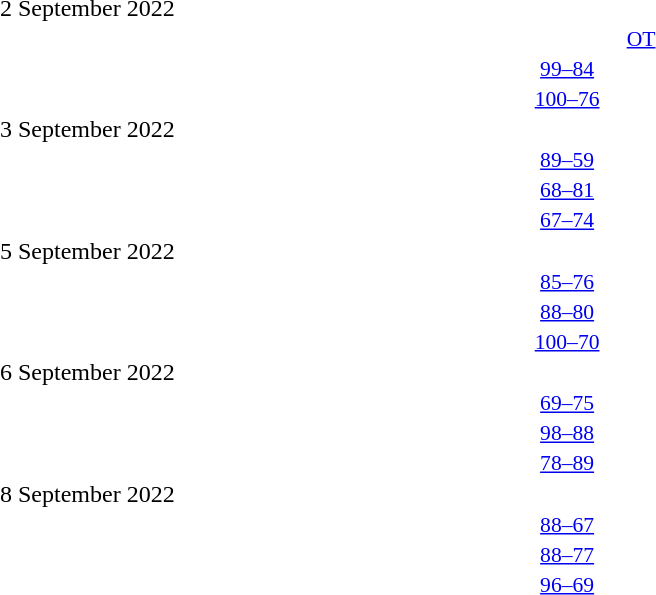<table style="width:100%;" cellspacing="1">
<tr>
<th width=25%></th>
<th width=2%></th>
<th width=6%></th>
<th width=2%></th>
<th width=25%></th>
</tr>
<tr>
<td>2 September 2022</td>
</tr>
<tr style=font-size:90%>
<td align=right></td>
<td></td>
<td align=center><a href='#'></a></td>
<td><a href='#'>OT</a></td>
<td></td>
<td></td>
</tr>
<tr style=font-size:90%>
<td align=right></td>
<td></td>
<td align=center><a href='#'>99–84</a></td>
<td></td>
<td></td>
<td></td>
</tr>
<tr style=font-size:90%>
<td align=right></td>
<td></td>
<td align=center><a href='#'>100–76</a></td>
<td></td>
<td></td>
<td></td>
</tr>
<tr>
<td>3 September 2022</td>
</tr>
<tr style=font-size:90%>
<td align=right></td>
<td></td>
<td align=center><a href='#'>89–59</a></td>
<td></td>
<td></td>
<td></td>
</tr>
<tr style=font-size:90%>
<td align=right></td>
<td></td>
<td align=center><a href='#'>68–81</a></td>
<td></td>
<td></td>
<td></td>
</tr>
<tr style=font-size:90%>
<td align=right></td>
<td></td>
<td align=center><a href='#'>67–74</a></td>
<td></td>
<td></td>
<td></td>
</tr>
<tr>
<td>5 September 2022</td>
</tr>
<tr style=font-size:90%>
<td align=right></td>
<td></td>
<td align=center><a href='#'>85–76</a></td>
<td></td>
<td></td>
<td></td>
</tr>
<tr style=font-size:90%>
<td align=right></td>
<td></td>
<td align=center><a href='#'>88–80</a></td>
<td></td>
<td></td>
<td></td>
</tr>
<tr style=font-size:90%>
<td align=right></td>
<td></td>
<td align=center><a href='#'>100–70</a></td>
<td></td>
<td></td>
<td></td>
</tr>
<tr>
<td>6 September 2022</td>
</tr>
<tr style=font-size:90%>
<td align=right></td>
<td></td>
<td align=center><a href='#'>69–75</a></td>
<td></td>
<td></td>
<td></td>
</tr>
<tr style=font-size:90%>
<td align=right></td>
<td></td>
<td align=center><a href='#'>98–88</a></td>
<td></td>
<td></td>
<td></td>
</tr>
<tr style=font-size:90%>
<td align=right></td>
<td></td>
<td align=center><a href='#'>78–89</a></td>
<td></td>
<td></td>
<td></td>
</tr>
<tr>
<td>8 September 2022</td>
</tr>
<tr style=font-size:90%>
<td align=right></td>
<td></td>
<td align=center><a href='#'>88–67</a></td>
<td></td>
<td></td>
<td></td>
</tr>
<tr style=font-size:90%>
<td align=right></td>
<td></td>
<td align=center><a href='#'>88–77</a></td>
<td></td>
<td></td>
<td></td>
</tr>
<tr style=font-size:90%>
<td align=right></td>
<td></td>
<td align=center><a href='#'>96–69</a></td>
<td></td>
<td></td>
<td></td>
</tr>
</table>
